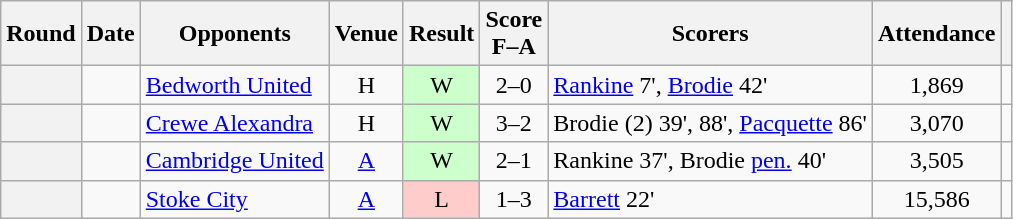<table class="wikitable plainrowheaders sortable" style="text-align:center;">
<tr>
<th scope="col">Round</th>
<th scope="col">Date</th>
<th scope="col">Opponents</th>
<th scope="col">Venue</th>
<th scope="col">Result</th>
<th scope="col">Score<br>F–A</th>
<th scope="col" class="unsortable">Scorers</th>
<th scope="col">Attendance</th>
<th scope="col" class="unsortable"></th>
</tr>
<tr>
<th scope="row"></th>
<td style="text-align:left;"></td>
<td style="text-align:left;"><a href='#'>Bedworth United</a></td>
<td>H</td>
<td style=background-color:#CCFFCC>W</td>
<td>2–0</td>
<td style="text-align:left;"><a href='#'>Rankine</a> 7', <a href='#'>Brodie</a> 42'</td>
<td>1,869</td>
<td></td>
</tr>
<tr>
<th scope="row"></th>
<td style="text-align:left;"></td>
<td style="text-align:left;"><a href='#'>Crewe Alexandra</a></td>
<td>H</td>
<td style=background-color:#CCFFCC>W</td>
<td>3–2</td>
<td style="text-align:left;">Brodie (2) 39', 88', <a href='#'>Pacquette</a> 86'</td>
<td>3,070</td>
<td></td>
</tr>
<tr>
<th scope="row"></th>
<td style="text-align:left;"></td>
<td style="text-align:left;"><a href='#'>Cambridge United</a></td>
<td><a href='#'>A</a></td>
<td style=background-color:#CCFFCC>W</td>
<td>2–1</td>
<td style="text-align:left;">Rankine 37', Brodie <a href='#'>pen.</a> 40'</td>
<td>3,505</td>
<td></td>
</tr>
<tr>
<th scope="row"></th>
<td style="text-align:left;"></td>
<td style="text-align:left;"><a href='#'>Stoke City</a></td>
<td><a href='#'>A</a></td>
<td style=background-color:#FFCCCC>L</td>
<td>1–3</td>
<td style="text-align:left;"><a href='#'>Barrett</a> 22'</td>
<td>15,586</td>
<td></td>
</tr>
</table>
